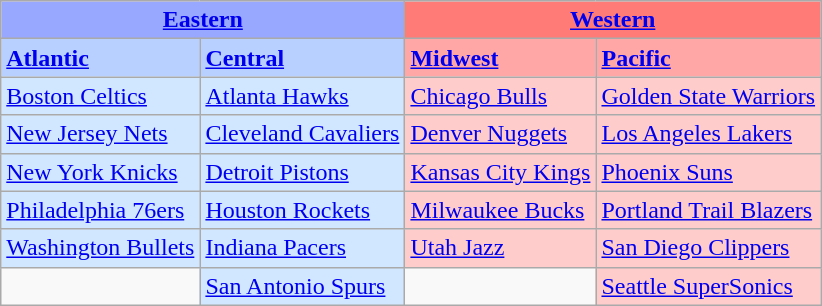<table class="wikitable">
<tr>
<th colspan="2" style="background-color: #99A8FF;"><a href='#'>Eastern</a></th>
<th colspan="2" style="background-color: #FF7B77;"><a href='#'>Western</a></th>
</tr>
<tr>
<td style="background-color: #B7D0FF;"><strong><a href='#'>Atlantic</a></strong></td>
<td style="background-color: #B7D0FF;"><strong><a href='#'>Central</a></strong></td>
<td style="background-color: #FFA7A7;"><strong><a href='#'>Midwest</a></strong></td>
<td style="background-color: #FFA7A7;"><strong><a href='#'>Pacific</a></strong></td>
</tr>
<tr>
<td style="background-color: #D0E7FF;"><a href='#'>Boston Celtics</a></td>
<td style="background-color: #D0E7FF;"><a href='#'>Atlanta Hawks</a></td>
<td style="background-color: #FFCCCC;"><a href='#'>Chicago Bulls</a></td>
<td style="background-color: #FFCCCC;"><a href='#'>Golden State Warriors</a></td>
</tr>
<tr>
<td style="background-color: #D0E7FF;"><a href='#'>New Jersey Nets</a></td>
<td style="background-color: #D0E7FF;"><a href='#'>Cleveland Cavaliers</a></td>
<td style="background-color: #FFCCCC;"><a href='#'>Denver Nuggets</a></td>
<td style="background-color: #FFCCCC;"><a href='#'>Los Angeles Lakers</a></td>
</tr>
<tr>
<td style="background-color: #D0E7FF;"><a href='#'>New York Knicks</a></td>
<td style="background-color: #D0E7FF;"><a href='#'>Detroit Pistons</a></td>
<td style="background-color: #FFCCCC;"><a href='#'>Kansas City Kings</a></td>
<td style="background-color: #FFCCCC;"><a href='#'>Phoenix Suns</a></td>
</tr>
<tr>
<td style="background-color: #D0E7FF;"><a href='#'>Philadelphia 76ers</a></td>
<td style="background-color: #D0E7FF;"><a href='#'>Houston Rockets</a></td>
<td style="background-color: #FFCCCC;"><a href='#'>Milwaukee Bucks</a></td>
<td style="background-color: #FFCCCC;"><a href='#'>Portland Trail Blazers</a></td>
</tr>
<tr>
<td style="background-color: #D0E7FF;"><a href='#'>Washington Bullets</a></td>
<td style="background-color: #D0E7FF;"><a href='#'>Indiana Pacers</a></td>
<td style="background-color: #FFCCCC;"><a href='#'>Utah Jazz</a></td>
<td style="background-color: #FFCCCC;"><a href='#'>San Diego Clippers</a></td>
</tr>
<tr>
<td> </td>
<td style="background-color: #D0E7FF;"><a href='#'>San Antonio Spurs</a></td>
<td> </td>
<td style="background-color: #FFCCCC;"><a href='#'>Seattle SuperSonics</a></td>
</tr>
</table>
